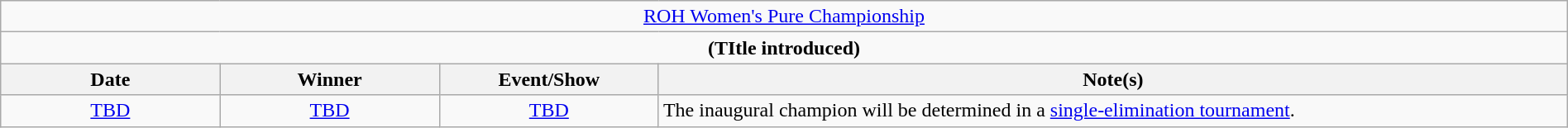<table class="wikitable" style="text-align:center; width:100%;">
<tr>
<td colspan="4" style="text-align: center;"><a href='#'>ROH Women's Pure Championship</a></td>
</tr>
<tr>
<td colspan="4" style="text-align: center;"><strong>(TItle introduced)</strong></td>
</tr>
<tr>
<th width="14%">Date</th>
<th width="14%">Winner</th>
<th width="14%">Event/Show</th>
<th width="58%">Note(s)</th>
</tr>
<tr>
<td><a href='#'>TBD</a></td>
<td><a href='#'>TBD</a></td>
<td><a href='#'>TBD</a></td>
<td align=left>The inaugural champion will be determined in a <a href='#'>single-elimination tournament</a>.</td>
</tr>
</table>
